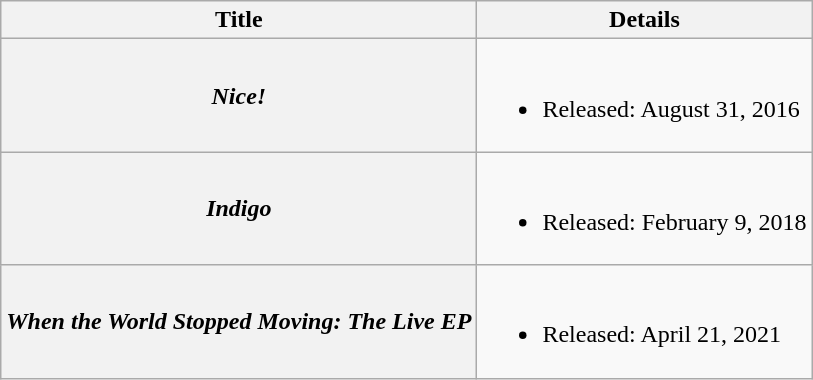<table class="wikitable plainrowheaders">
<tr>
<th scope="col">Title</th>
<th scope="col">Details</th>
</tr>
<tr>
<th scope="row"><em>Nice!</em></th>
<td><br><ul><li>Released: August 31, 2016</li></ul></td>
</tr>
<tr>
<th scope="row"><em>Indigo</em></th>
<td><br><ul><li>Released: February 9, 2018</li></ul></td>
</tr>
<tr>
<th scope="row"><em>When the World Stopped Moving: The Live EP</em></th>
<td><br><ul><li>Released: April 21, 2021</li></ul></td>
</tr>
</table>
